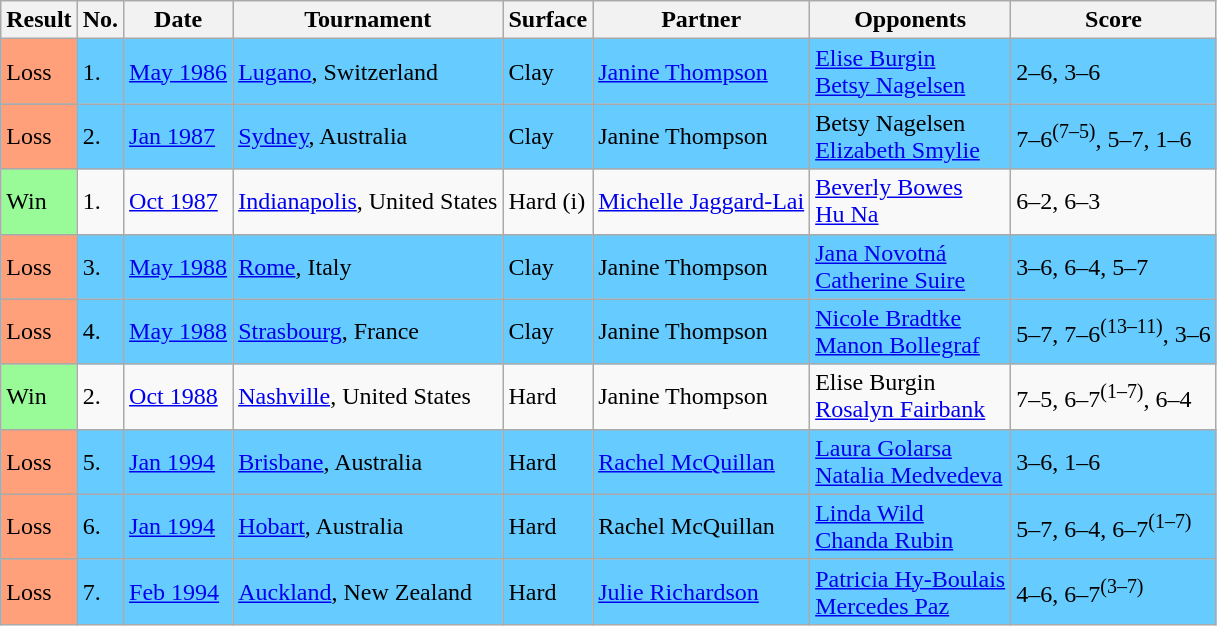<table class="wikitable">
<tr>
<th>Result</th>
<th>No.</th>
<th>Date</th>
<th>Tournament</th>
<th>Surface</th>
<th>Partner</th>
<th>Opponents</th>
<th>Score</th>
</tr>
<tr bgcolor="66CCFF">
<td style="background:#ffa07a;">Loss</td>
<td>1.</td>
<td><a href='#'>May 1986</a></td>
<td><a href='#'>Lugano</a>, Switzerland</td>
<td>Clay</td>
<td> <a href='#'>Janine Thompson</a></td>
<td> <a href='#'>Elise Burgin</a> <br>  <a href='#'>Betsy Nagelsen</a></td>
<td>2–6, 3–6</td>
</tr>
<tr bgcolor="66CCFF">
<td style="background:#ffa07a;">Loss</td>
<td>2.</td>
<td><a href='#'>Jan 1987</a></td>
<td><a href='#'>Sydney</a>, Australia</td>
<td>Clay</td>
<td> Janine Thompson</td>
<td> Betsy Nagelsen <br>  <a href='#'>Elizabeth Smylie</a></td>
<td>7–6<sup>(7–5)</sup>, 5–7, 1–6</td>
</tr>
<tr>
<td bgcolor="98FB98">Win</td>
<td>1.</td>
<td><a href='#'>Oct 1987</a></td>
<td><a href='#'>Indianapolis</a>, United States</td>
<td>Hard (i)</td>
<td> <a href='#'>Michelle Jaggard-Lai</a></td>
<td> <a href='#'>Beverly Bowes</a> <br>  <a href='#'>Hu Na</a></td>
<td>6–2, 6–3</td>
</tr>
<tr style="background:#6cf;">
<td style="background:#ffa07a;">Loss</td>
<td>3.</td>
<td><a href='#'>May 1988</a></td>
<td><a href='#'>Rome</a>, Italy</td>
<td>Clay</td>
<td> Janine Thompson</td>
<td> <a href='#'>Jana Novotná</a> <br>  <a href='#'>Catherine Suire</a></td>
<td>3–6, 6–4, 5–7</td>
</tr>
<tr bgcolor="66CCFF">
<td style="background:#ffa07a;">Loss</td>
<td>4.</td>
<td><a href='#'>May 1988</a></td>
<td><a href='#'>Strasbourg</a>, France</td>
<td>Clay</td>
<td> Janine Thompson</td>
<td> <a href='#'>Nicole Bradtke</a> <br>  <a href='#'>Manon Bollegraf</a></td>
<td>5–7, 7–6<sup>(13–11)</sup>, 3–6</td>
</tr>
<tr bgcolor=>
<td bgcolor="98FB98">Win</td>
<td>2.</td>
<td><a href='#'>Oct 1988</a></td>
<td><a href='#'>Nashville</a>, United States</td>
<td>Hard</td>
<td> Janine Thompson</td>
<td> Elise Burgin <br>  <a href='#'>Rosalyn Fairbank</a></td>
<td>7–5, 6–7<sup>(1–7)</sup>, 6–4</td>
</tr>
<tr bgcolor="66CCFF">
<td style="background:#ffa07a;">Loss</td>
<td>5.</td>
<td><a href='#'>Jan 1994</a></td>
<td><a href='#'>Brisbane</a>, Australia</td>
<td>Hard</td>
<td> <a href='#'>Rachel McQuillan</a></td>
<td> <a href='#'>Laura Golarsa</a> <br>  <a href='#'>Natalia Medvedeva</a></td>
<td>3–6, 1–6</td>
</tr>
<tr bgcolor="66CCFF">
<td style="background:#ffa07a;">Loss</td>
<td>6.</td>
<td><a href='#'>Jan 1994</a></td>
<td><a href='#'>Hobart</a>, Australia</td>
<td>Hard</td>
<td> Rachel McQuillan</td>
<td> <a href='#'>Linda Wild</a> <br>  <a href='#'>Chanda Rubin</a></td>
<td>5–7, 6–4, 6–7<sup>(1–7)</sup></td>
</tr>
<tr bgcolor="66CCFF">
<td style="background:#ffa07a;">Loss</td>
<td>7.</td>
<td><a href='#'>Feb 1994</a></td>
<td><a href='#'>Auckland</a>, New Zealand</td>
<td>Hard</td>
<td> <a href='#'>Julie Richardson</a></td>
<td> <a href='#'>Patricia Hy-Boulais</a> <br>  <a href='#'>Mercedes Paz</a></td>
<td>4–6, 6–7<sup>(3–7)</sup></td>
</tr>
</table>
